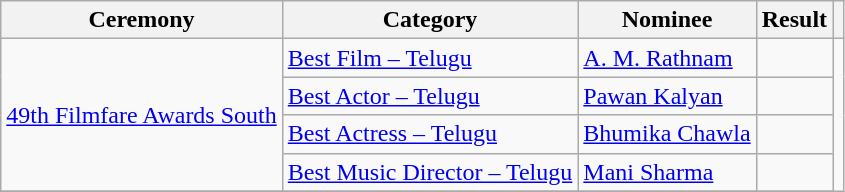<table class="wikitable">
<tr>
<th>Ceremony</th>
<th>Category</th>
<th>Nominee</th>
<th>Result</th>
<th></th>
</tr>
<tr>
<td rowspan="4"><a href='#'>49th Filmfare Awards South</a></td>
<td><a href='#'>Best Film – Telugu</a></td>
<td><a href='#'>A. M. Rathnam</a></td>
<td></td>
<td rowspan="5"></td>
</tr>
<tr>
<td><a href='#'>Best Actor – Telugu</a></td>
<td><a href='#'>Pawan Kalyan</a></td>
<td></td>
</tr>
<tr>
<td><a href='#'>Best Actress – Telugu</a></td>
<td><a href='#'>Bhumika Chawla</a></td>
<td></td>
</tr>
<tr>
<td><a href='#'>Best Music Director – Telugu</a></td>
<td><a href='#'>Mani Sharma</a></td>
<td></td>
</tr>
<tr>
</tr>
</table>
